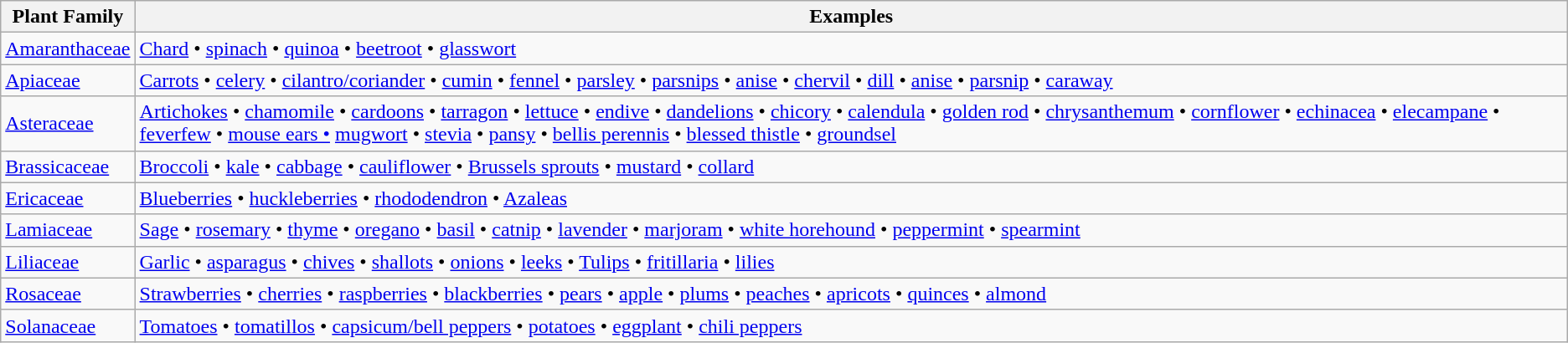<table class="wikitable">
<tr>
<th>Plant Family</th>
<th>Examples</th>
</tr>
<tr>
<td><a href='#'>Amaranthaceae</a></td>
<td><a href='#'>Chard</a> • <a href='#'>spinach</a> • <a href='#'>quinoa</a> • <a href='#'>beetroot</a> • <a href='#'>glasswort</a></td>
</tr>
<tr>
<td><a href='#'>Apiaceae</a></td>
<td><a href='#'>Carrots</a> • <a href='#'>celery</a> • <a href='#'>cilantro/coriander</a> • <a href='#'>cumin</a> • <a href='#'>fennel</a> • <a href='#'>parsley</a> • <a href='#'>parsnips</a> • <a href='#'>anise</a> • <a href='#'>chervil</a> • <a href='#'>dill</a> • <a href='#'>anise</a>  • <a href='#'>parsnip</a> • <a href='#'>caraway</a></td>
</tr>
<tr>
<td><a href='#'>Asteraceae</a></td>
<td><a href='#'>Artichokes</a> • <a href='#'>chamomile</a> • <a href='#'>cardoons</a> • <a href='#'>tarragon</a> • <a href='#'>lettuce</a> • <a href='#'>endive</a> • <a href='#'>dandelions</a> • <a href='#'>chicory</a> • <a href='#'>calendula</a> • <a href='#'>golden rod</a> • <a href='#'>chrysanthemum</a> • <a href='#'>cornflower</a> • <a href='#'>echinacea</a> • <a href='#'>elecampane</a> • <a href='#'>feverfew</a> • <a href='#'>mouse ears •</a> <a href='#'>mugwort</a> • <a href='#'>stevia</a> • <a href='#'>pansy</a> • <a href='#'>bellis perennis</a> • <a href='#'>blessed thistle</a> • <a href='#'>groundsel</a></td>
</tr>
<tr>
<td><a href='#'>Brassicaceae</a></td>
<td><a href='#'>Broccoli</a> • <a href='#'>kale</a> • <a href='#'>cabbage</a> • <a href='#'>cauliflower</a> • <a href='#'>Brussels sprouts</a> • <a href='#'>mustard</a> • <a href='#'>collard</a></td>
</tr>
<tr>
<td><a href='#'>Ericaceae</a></td>
<td><a href='#'>Blueberries</a> • <a href='#'>huckleberries</a> • <a href='#'>rhododendron</a> • <a href='#'>Azaleas</a></td>
</tr>
<tr>
<td><a href='#'>Lamiaceae</a></td>
<td><a href='#'>Sage</a> • <a href='#'>rosemary</a> • <a href='#'>thyme</a> • <a href='#'>oregano</a> • <a href='#'>basil</a> • <a href='#'>catnip</a> • <a href='#'>lavender</a> • <a href='#'>marjoram</a> • <a href='#'>white horehound</a> • <a href='#'>peppermint</a> • <a href='#'>spearmint</a></td>
</tr>
<tr>
<td><a href='#'>Liliaceae</a></td>
<td><a href='#'>Garlic</a> • <a href='#'>asparagus</a> • <a href='#'>chives</a> • <a href='#'>shallots</a> • <a href='#'>onions</a> • <a href='#'>leeks</a> • <a href='#'>Tulips</a> • <a href='#'>fritillaria</a> • <a href='#'>lilies</a></td>
</tr>
<tr>
<td><a href='#'>Rosaceae</a></td>
<td><a href='#'>Strawberries</a> • <a href='#'>cherries</a> • <a href='#'>raspberries</a> • <a href='#'>blackberries</a> • <a href='#'>pears</a> • <a href='#'>apple</a> • <a href='#'>plums</a> • <a href='#'>peaches</a> • <a href='#'>apricots</a> • <a href='#'>quinces</a> • <a href='#'>almond</a></td>
</tr>
<tr>
<td><a href='#'>Solanaceae</a></td>
<td><a href='#'>Tomatoes</a> • <a href='#'>tomatillos</a> • <a href='#'>capsicum/bell peppers</a> • <a href='#'>potatoes</a> • <a href='#'>eggplant</a> • <a href='#'>chili peppers</a></td>
</tr>
</table>
